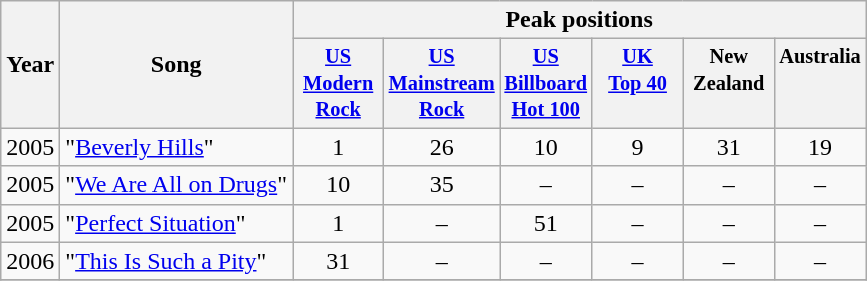<table class="wikitable">
<tr>
<th rowspan="2">Year</th>
<th rowspan="2">Song</th>
<th colspan="8">Peak positions</th>
</tr>
<tr style="font-size:85%;line-height:1.3;vertical-align:top">
<th style="width:4em"><a href='#'>US Modern Rock</a><br></th>
<th style="width:4em"><a href='#'>US<br>Mainstream Rock</a><br></th>
<th style="width:4em"><a href='#'>US<br>Billboard<br>Hot 100</a><br></th>
<th style="width:4em"><a href='#'>UK<br>Top 40</a><br></th>
<th style="width:4em">New Zealand<br></th>
<th style="width:4em">Australia<br></th>
</tr>
<tr>
<td>2005</td>
<td>"<a href='#'>Beverly Hills</a>"</td>
<td align="center">1</td>
<td align="center">26</td>
<td align="center">10</td>
<td align="center">9</td>
<td align="center">31</td>
<td align="center">19</td>
</tr>
<tr>
<td>2005</td>
<td>"<a href='#'>We Are All on Drugs</a>"</td>
<td align="center">10</td>
<td align="center">35</td>
<td align="center">–</td>
<td align="center">–</td>
<td align="center">–</td>
<td align="center">–</td>
</tr>
<tr>
<td>2005</td>
<td>"<a href='#'>Perfect Situation</a>"</td>
<td align="center">1</td>
<td align="center">–</td>
<td align="center">51</td>
<td align="center">–</td>
<td align="center">–</td>
<td align="center">–</td>
</tr>
<tr |->
<td>2006</td>
<td>"<a href='#'>This Is Such a Pity</a>"</td>
<td align="center">31</td>
<td align="center">–</td>
<td align="center">–</td>
<td align="center">–</td>
<td align="center">–</td>
<td align="center">–</td>
</tr>
<tr>
</tr>
</table>
